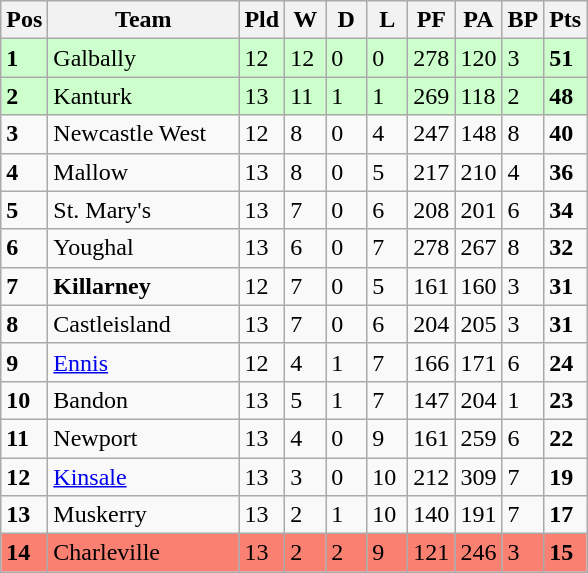<table class="wikitable" style="float:left; margin-right:15px; text-align: left;">
<tr>
<th width="20">Pos</th>
<th width="120">Team</th>
<th width="20">Pld</th>
<th width="20">W</th>
<th width="20">D</th>
<th width="20">L</th>
<th width="20">PF</th>
<th width="20">PA</th>
<th width="20">BP</th>
<th width="20">Pts</th>
</tr>
<tr bgcolor=#ccffcc>
<td align=left><strong>1</strong></td>
<td>Galbally</td>
<td>12</td>
<td>12</td>
<td>0</td>
<td>0</td>
<td>278</td>
<td>120</td>
<td>3</td>
<td><strong>51</strong></td>
</tr>
<tr bgcolor=#ccffcc>
<td align=left><strong>2</strong></td>
<td>Kanturk</td>
<td>13</td>
<td>11</td>
<td>1</td>
<td>1</td>
<td>269</td>
<td>118</td>
<td>2</td>
<td><strong>48</strong></td>
</tr>
<tr>
<td align=left><strong>3</strong></td>
<td>Newcastle West</td>
<td>12</td>
<td>8</td>
<td>0</td>
<td>4</td>
<td>247</td>
<td>148</td>
<td>8</td>
<td><strong>40</strong></td>
</tr>
<tr>
<td align=left><strong>4</strong></td>
<td>Mallow</td>
<td>13</td>
<td>8</td>
<td>0</td>
<td>5</td>
<td>217</td>
<td>210</td>
<td>4</td>
<td><strong>36</strong></td>
</tr>
<tr>
<td align=left><strong>5</strong></td>
<td>St. Mary's</td>
<td>13</td>
<td>7</td>
<td>0</td>
<td>6</td>
<td>208</td>
<td>201</td>
<td>6</td>
<td><strong>34</strong></td>
</tr>
<tr>
<td align=left><strong>6</strong></td>
<td>Youghal</td>
<td>13</td>
<td>6</td>
<td>0</td>
<td>7</td>
<td>278</td>
<td>267</td>
<td>8</td>
<td><strong>32</strong></td>
</tr>
<tr>
<td align=left><strong>7</strong></td>
<td><strong>Killarney</strong></td>
<td>12</td>
<td>7</td>
<td>0</td>
<td>5</td>
<td>161</td>
<td>160</td>
<td>3</td>
<td><strong>31</strong></td>
</tr>
<tr>
<td align=left><strong>8</strong></td>
<td>Castleisland</td>
<td>13</td>
<td>7</td>
<td>0</td>
<td>6</td>
<td>204</td>
<td>205</td>
<td>3</td>
<td><strong>31</strong></td>
</tr>
<tr>
<td align=left><strong>9</strong></td>
<td><a href='#'>Ennis</a></td>
<td>12</td>
<td>4</td>
<td>1</td>
<td>7</td>
<td>166</td>
<td>171</td>
<td>6</td>
<td><strong>24</strong></td>
</tr>
<tr>
<td align=left><strong>10</strong></td>
<td>Bandon</td>
<td>13</td>
<td>5</td>
<td>1</td>
<td>7</td>
<td>147</td>
<td>204</td>
<td>1</td>
<td><strong>23</strong></td>
</tr>
<tr>
<td align=left><strong>11</strong></td>
<td>Newport</td>
<td>13</td>
<td>4</td>
<td>0</td>
<td>9</td>
<td>161</td>
<td>259</td>
<td>6</td>
<td><strong>22</strong></td>
</tr>
<tr>
<td align=left><strong>12</strong></td>
<td><a href='#'>Kinsale</a></td>
<td>13</td>
<td>3</td>
<td>0</td>
<td>10</td>
<td>212</td>
<td>309</td>
<td>7</td>
<td><strong>19</strong></td>
</tr>
<tr>
<td align=left><strong>13</strong></td>
<td>Muskerry</td>
<td>13</td>
<td>2</td>
<td>1</td>
<td>10</td>
<td>140</td>
<td>191</td>
<td>7</td>
<td><strong>17</strong></td>
</tr>
<tr bgcolor=#fa8072>
<td align=left><strong>14</strong></td>
<td>Charleville</td>
<td>13</td>
<td>2</td>
<td>2</td>
<td>9</td>
<td>121</td>
<td>246</td>
<td>3</td>
<td><strong>15</strong></td>
</tr>
</table>
